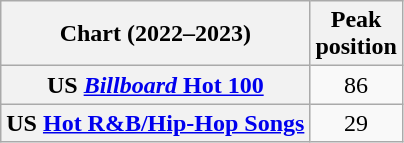<table class="wikitable sortable plainrowheaders" style="text-align:center">
<tr>
<th scope="col">Chart (2022–2023)</th>
<th scope="col">Peak<br>position</th>
</tr>
<tr>
<th scope="row">US <a href='#'><em>Billboard</em> Hot 100</a></th>
<td>86</td>
</tr>
<tr>
<th scope="row">US <a href='#'>Hot R&B/Hip-Hop Songs</a></th>
<td>29</td>
</tr>
</table>
